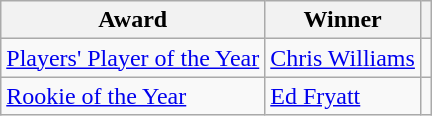<table class="wikitable">
<tr>
<th>Award</th>
<th>Winner</th>
<th></th>
</tr>
<tr>
<td><a href='#'>Players' Player of the Year</a></td>
<td> <a href='#'>Chris Williams</a></td>
<td></td>
</tr>
<tr>
<td><a href='#'>Rookie of the Year</a></td>
<td> <a href='#'>Ed Fryatt</a></td>
<td></td>
</tr>
</table>
